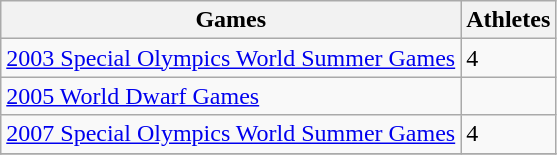<table class="wikitable">
<tr>
<th>Games</th>
<th>Athletes</th>
</tr>
<tr>
<td> <a href='#'>2003 Special Olympics World Summer Games</a></td>
<td>4</td>
</tr>
<tr>
<td> <a href='#'>2005 World Dwarf Games</a></td>
<td></td>
</tr>
<tr>
<td> <a href='#'>2007 Special Olympics World Summer Games</a></td>
<td>4</td>
</tr>
<tr>
</tr>
</table>
